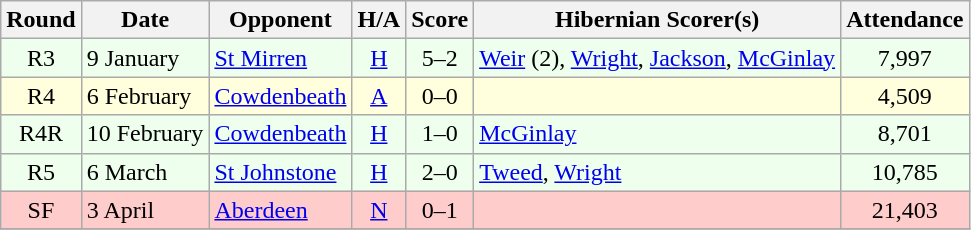<table class="wikitable" style="text-align:center">
<tr>
<th>Round</th>
<th>Date</th>
<th>Opponent</th>
<th>H/A</th>
<th>Score</th>
<th>Hibernian Scorer(s)</th>
<th>Attendance</th>
</tr>
<tr bgcolor=#EEFFEE>
<td>R3</td>
<td align=left>9 January</td>
<td align=left><a href='#'>St Mirren</a></td>
<td><a href='#'>H</a></td>
<td>5–2</td>
<td align=left><a href='#'>Weir</a> (2), <a href='#'>Wright</a>, <a href='#'>Jackson</a>, <a href='#'>McGinlay</a></td>
<td>7,997</td>
</tr>
<tr bgcolor=#FFFFDD>
<td>R4</td>
<td align=left>6 February</td>
<td align=left><a href='#'>Cowdenbeath</a></td>
<td><a href='#'>A</a></td>
<td>0–0</td>
<td align=left></td>
<td>4,509</td>
</tr>
<tr bgcolor=#EEFFEE>
<td>R4R</td>
<td align=left>10 February</td>
<td align=left><a href='#'>Cowdenbeath</a></td>
<td><a href='#'>H</a></td>
<td>1–0</td>
<td align=left><a href='#'>McGinlay</a></td>
<td>8,701</td>
</tr>
<tr bgcolor=#EEFFEE>
<td>R5</td>
<td align=left>6 March</td>
<td align=left><a href='#'>St Johnstone</a></td>
<td><a href='#'>H</a></td>
<td>2–0</td>
<td align=left><a href='#'>Tweed</a>, <a href='#'>Wright</a></td>
<td>10,785</td>
</tr>
<tr bgcolor=#FFCCCC>
<td>SF</td>
<td align=left>3 April</td>
<td align=left><a href='#'>Aberdeen</a></td>
<td><a href='#'>N</a></td>
<td>0–1</td>
<td align=left></td>
<td>21,403</td>
</tr>
<tr>
</tr>
</table>
